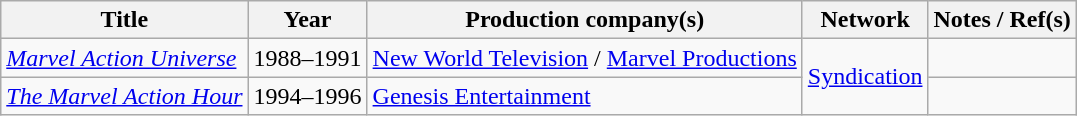<table class="wikitable plainrowheaders" style="text-align: left">
<tr>
<th>Title</th>
<th>Year</th>
<th>Production company(s)</th>
<th>Network</th>
<th>Notes / Ref(s)</th>
</tr>
<tr>
<td><em><a href='#'>Marvel Action Universe</a></em></td>
<td>1988–1991</td>
<td><a href='#'>New World Television</a> / <a href='#'>Marvel Productions</a></td>
<td rowspan="2"><a href='#'>Syndication</a></td>
<td></td>
</tr>
<tr>
<td><em><a href='#'>The Marvel Action Hour</a></em></td>
<td>1994–1996</td>
<td><a href='#'>Genesis Entertainment</a></td>
<td></td>
</tr>
</table>
